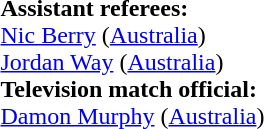<table style="width:100%">
<tr>
<td><br><strong>Assistant referees:</strong>
<br><a href='#'>Nic Berry</a> (<a href='#'>Australia</a>)
<br><a href='#'>Jordan Way</a> (<a href='#'>Australia</a>)
<br><strong>Television match official:</strong>
<br><a href='#'>Damon Murphy</a> (<a href='#'>Australia</a>)</td>
</tr>
</table>
